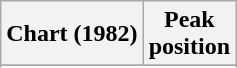<table class="wikitable sortable">
<tr>
<th>Chart (1982)</th>
<th>Peak<br>position</th>
</tr>
<tr>
</tr>
<tr>
</tr>
</table>
